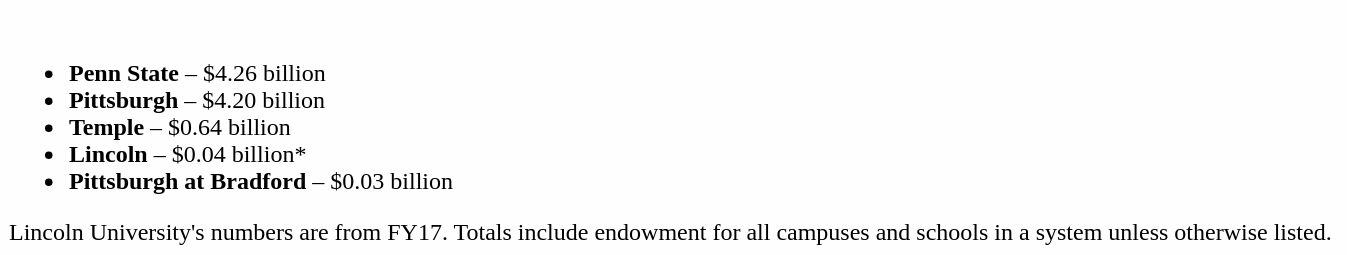<table border="0px solid #dddddd" style="background-color:#fefefe; padding:3px; margin:0px">
<tr>
<td><br><ul><li><strong>Penn State</strong> – $4.26 billion</li><li><strong>Pittsburgh</strong> – $4.20 billion</li><li><strong>Temple</strong> – $0.64 billion</li><li><strong>Lincoln</strong> – $0.04 billion*</li><li><strong>Pittsburgh at Bradford</strong> – $0.03 billion</li></ul>Lincoln University's numbers are from FY17. Totals include endowment for all campuses and schools in a system unless otherwise listed.</td>
<td></td>
</tr>
</table>
